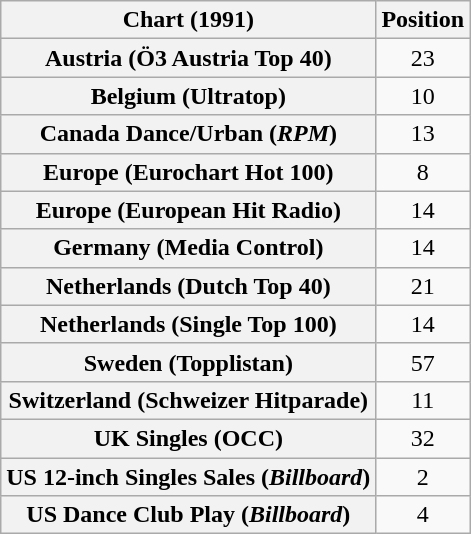<table class="wikitable sortable plainrowheaders" style="text-align:center">
<tr>
<th>Chart (1991)</th>
<th>Position</th>
</tr>
<tr>
<th scope="row">Austria (Ö3 Austria Top 40)</th>
<td>23</td>
</tr>
<tr>
<th scope="row">Belgium (Ultratop)</th>
<td>10</td>
</tr>
<tr>
<th scope="row">Canada Dance/Urban (<em>RPM</em>)</th>
<td>13</td>
</tr>
<tr>
<th scope="row">Europe (Eurochart Hot 100)</th>
<td>8</td>
</tr>
<tr>
<th scope="row">Europe (European Hit Radio)</th>
<td>14</td>
</tr>
<tr>
<th scope="row">Germany (Media Control)</th>
<td>14</td>
</tr>
<tr>
<th scope="row">Netherlands (Dutch Top 40)</th>
<td>21</td>
</tr>
<tr>
<th scope="row">Netherlands (Single Top 100)</th>
<td>14</td>
</tr>
<tr>
<th scope="row">Sweden (Topplistan)</th>
<td>57</td>
</tr>
<tr>
<th scope="row">Switzerland (Schweizer Hitparade)</th>
<td>11</td>
</tr>
<tr>
<th scope="row">UK Singles (OCC)</th>
<td>32</td>
</tr>
<tr>
<th scope="row">US 12-inch Singles Sales (<em>Billboard</em>)</th>
<td>2</td>
</tr>
<tr>
<th scope="row">US Dance Club Play (<em>Billboard</em>)</th>
<td>4</td>
</tr>
</table>
